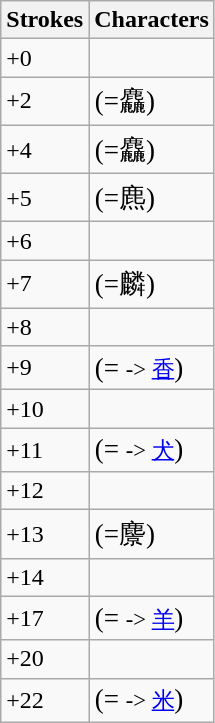<table class="wikitable">
<tr>
<th>Strokes</th>
<th>Characters</th>
</tr>
<tr>
<td>+0</td>
<td style="font-size: large;"></td>
</tr>
<tr>
<td>+2</td>
<td style="font-size: large;">  (=麤) </td>
</tr>
<tr>
<td>+4</td>
<td style="font-size: large;">  (=麤)</td>
</tr>
<tr>
<td>+5</td>
<td style="font-size: large;"> (=麃)   </td>
</tr>
<tr>
<td>+6</td>
<td style="font-size: large;">  </td>
</tr>
<tr>
<td>+7</td>
<td style="font-size: large;">     (=麟)</td>
</tr>
<tr>
<td>+8</td>
<td style="font-size: large;">      </td>
</tr>
<tr>
<td>+9</td>
<td style="font-size: large;"> (= <small>-> <a href='#'>香</a></small>)   </td>
</tr>
<tr>
<td>+10</td>
<td style="font-size: large;"> </td>
</tr>
<tr>
<td>+11</td>
<td style="font-size: large;"> (= <small>-> <a href='#'>犬</a></small>)</td>
</tr>
<tr>
<td>+12</td>
<td style="font-size: large;"></td>
</tr>
<tr>
<td>+13</td>
<td style="font-size: large;"> (=麖)</td>
</tr>
<tr>
<td>+14</td>
<td style="font-size: large;"></td>
</tr>
<tr>
<td>+17</td>
<td style="font-size: large;"> (= <small>-> <a href='#'>羊</a></small>)</td>
</tr>
<tr>
<td>+20</td>
<td style="font-size: large;"></td>
</tr>
<tr>
<td>+22</td>
<td style="font-size: large;"> (= <small>-> <a href='#'>米</a></small>)</td>
</tr>
</table>
